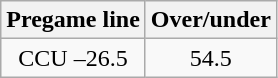<table class="wikitable">
<tr align="center">
<th style=>Pregame line</th>
<th style=>Over/under</th>
</tr>
<tr align="center">
<td>CCU –26.5</td>
<td>54.5</td>
</tr>
</table>
